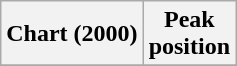<table class="wikitable">
<tr>
<th>Chart (2000)</th>
<th>Peak<br>position</th>
</tr>
<tr>
</tr>
</table>
